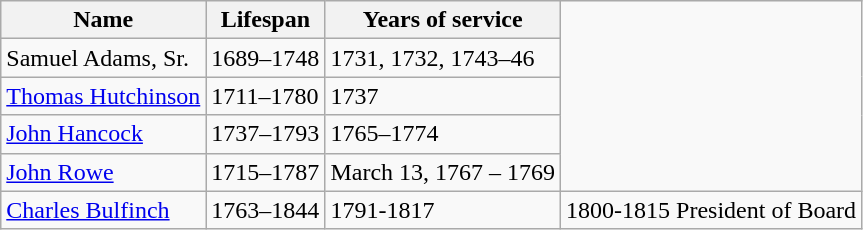<table class="wikitable">
<tr>
<th>Name</th>
<th>Lifespan</th>
<th>Years of service</th>
</tr>
<tr>
<td>Samuel Adams, Sr.</td>
<td>1689–1748</td>
<td>1731, 1732, 1743–46</td>
</tr>
<tr>
<td><a href='#'>Thomas Hutchinson</a></td>
<td>1711–1780</td>
<td>1737</td>
</tr>
<tr>
<td><a href='#'>John Hancock</a></td>
<td>1737–1793</td>
<td>1765–1774</td>
</tr>
<tr>
<td><a href='#'>John Rowe</a></td>
<td>1715–1787</td>
<td>March 13, 1767 – 1769</td>
</tr>
<tr>
<td><a href='#'>Charles Bulfinch</a></td>
<td>1763–1844</td>
<td>1791-1817</td>
<td>1800-1815 President of Board</td>
</tr>
</table>
